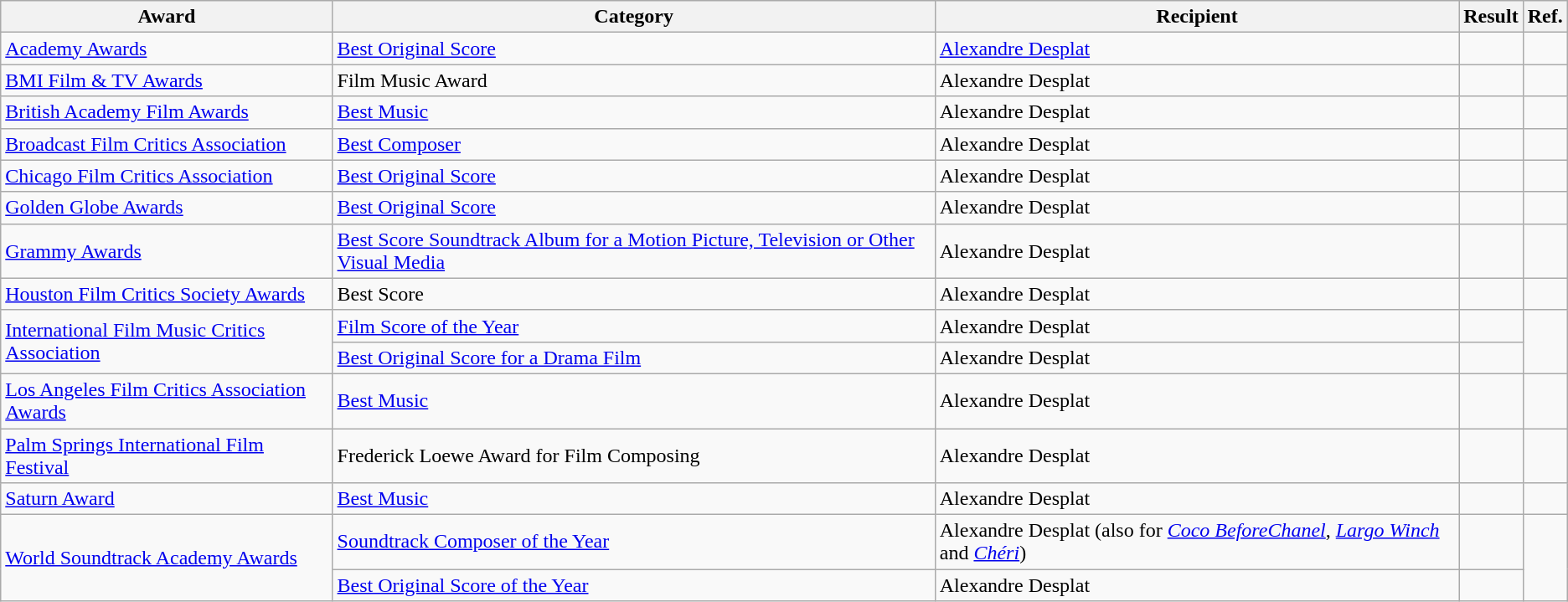<table class="wikitable sortable plainrowheaders">
<tr>
<th scope="col">Award</th>
<th scope="col">Category</th>
<th scope="col">Recipient</th>
<th scope="col">Result</th>
<th>Ref.</th>
</tr>
<tr>
<td><a href='#'>Academy Awards</a></td>
<td><a href='#'>Best Original Score</a></td>
<td><a href='#'>Alexandre Desplat</a></td>
<td></td>
<td align="center"></td>
</tr>
<tr>
<td><a href='#'>BMI Film & TV Awards</a></td>
<td>Film Music Award</td>
<td>Alexandre Desplat</td>
<td></td>
<td align="center"></td>
</tr>
<tr>
<td><a href='#'>British Academy Film Awards</a></td>
<td><a href='#'>Best Music</a></td>
<td>Alexandre Desplat</td>
<td></td>
<td align="center"></td>
</tr>
<tr>
<td><a href='#'>Broadcast Film Critics Association</a></td>
<td><a href='#'>Best Composer</a></td>
<td>Alexandre Desplat</td>
<td></td>
<td align="center"><br></td>
</tr>
<tr>
<td><a href='#'>Chicago Film Critics Association</a></td>
<td><a href='#'>Best Original Score</a></td>
<td>Alexandre Desplat</td>
<td></td>
<td align="center"></td>
</tr>
<tr>
<td><a href='#'>Golden Globe Awards</a></td>
<td><a href='#'>Best Original Score</a></td>
<td>Alexandre Desplat</td>
<td></td>
<td align="center"><br></td>
</tr>
<tr>
<td><a href='#'>Grammy Awards</a></td>
<td><a href='#'>Best Score Soundtrack Album for a Motion Picture, Television or Other Visual Media</a></td>
<td>Alexandre Desplat</td>
<td></td>
<td align="center"></td>
</tr>
<tr>
<td><a href='#'>Houston Film Critics Society Awards</a></td>
<td>Best Score</td>
<td>Alexandre Desplat</td>
<td></td>
<td align="center"></td>
</tr>
<tr>
<td rowspan="2"><a href='#'>International Film Music Critics Association</a></td>
<td><a href='#'>Film Score of the Year</a></td>
<td>Alexandre Desplat</td>
<td></td>
<td align="center" rowspan="2"></td>
</tr>
<tr>
<td><a href='#'>Best Original Score for a Drama Film</a></td>
<td>Alexandre Desplat</td>
<td></td>
</tr>
<tr>
<td><a href='#'>Los Angeles Film Critics Association Awards</a></td>
<td><a href='#'>Best Music</a></td>
<td>Alexandre Desplat</td>
<td></td>
<td align="center"><br></td>
</tr>
<tr>
<td><a href='#'>Palm Springs International Film Festival</a></td>
<td>Frederick Loewe Award for Film Composing</td>
<td>Alexandre Desplat</td>
<td></td>
<td align="center"></td>
</tr>
<tr>
<td><a href='#'>Saturn Award</a></td>
<td><a href='#'>Best Music</a></td>
<td>Alexandre Desplat</td>
<td></td>
<td align="center"><br></td>
</tr>
<tr>
<td rowspan="2"><a href='#'>World Soundtrack Academy Awards</a></td>
<td><a href='#'>Soundtrack Composer of the Year</a></td>
<td>Alexandre Desplat (also for <em><a href='#'>Coco BeforeChanel</a></em>, <em><a href='#'>Largo Winch</a></em> and <em><a href='#'>Chéri</a></em>)</td>
<td></td>
<td align="center" rowspan="2"><br></td>
</tr>
<tr>
<td><a href='#'>Best Original Score of the Year</a></td>
<td>Alexandre Desplat</td>
<td></td>
</tr>
</table>
